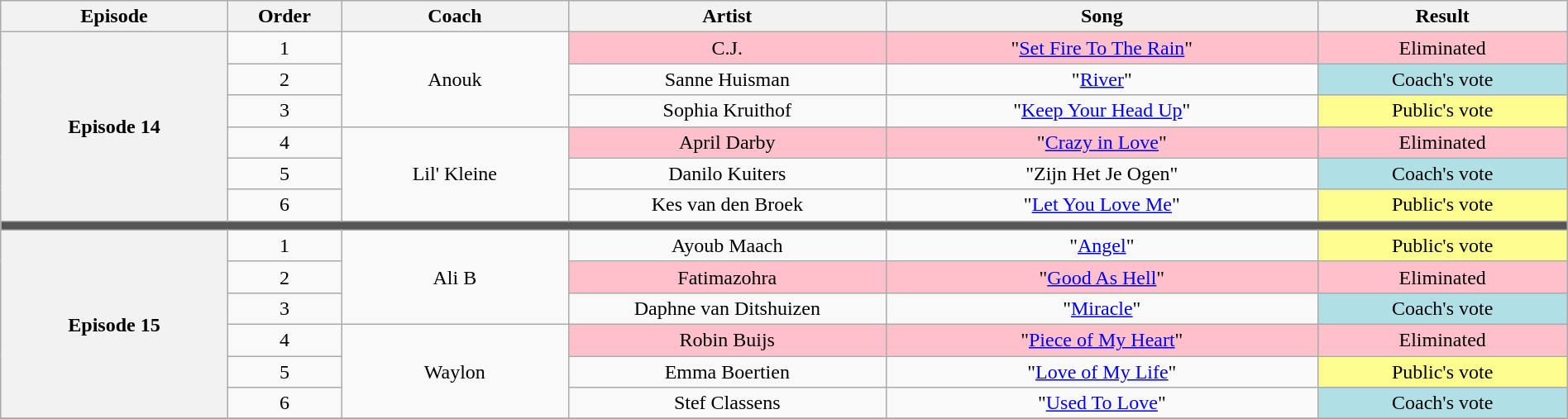<table class="wikitable" style="text-align:center; width:100%;">
<tr>
<th style="width:10%;">Episode</th>
<th style="width:05%;">Order</th>
<th style="width:10%;">Coach</th>
<th style="width:14%;">Artist</th>
<th style="width:19%;">Song</th>
<th style="width:11%;">Result</th>
</tr>
<tr>
<th rowspan=6>Episode 14<br></th>
<td scope="row">1</td>
<td rowspan=3>Anouk</td>
<td style="background:pink;">C.J.</td>
<td style="background:pink;">"<a href='#'>Set Fire To The Rain</a>"</td>
<td style="background:pink;">Eliminated</td>
</tr>
<tr>
<td scope="row">2</td>
<td>Sanne Huisman</td>
<td>"<a href='#'>River</a>"</td>
<td style="background:#b0e0e6;">Coach's vote</td>
</tr>
<tr>
<td scope="row">3</td>
<td>Sophia Kruithof</td>
<td>"<a href='#'>Keep Your Head Up</a>"</td>
<td style="background:#fdfc8f;">Public's vote</td>
</tr>
<tr>
<td scope="row">4</td>
<td rowspan=3>Lil' Kleine</td>
<td style="background:pink;">April Darby</td>
<td style="background:pink;">"<a href='#'>Crazy in Love</a>"</td>
<td style="background:pink;">Eliminated</td>
</tr>
<tr>
<td scope="row">5</td>
<td>Danilo Kuiters</td>
<td>"Zijn Het Je Ogen"</td>
<td style="background:#b0e0e6;">Coach's vote</td>
</tr>
<tr>
<td scope="row">6</td>
<td>Kes van den Broek</td>
<td>"<a href='#'>Let You Love Me</a>"</td>
<td style="background:#fdfc8f;">Public's vote</td>
</tr>
<tr>
<td colspan="6" style="background:#555;"></td>
</tr>
<tr>
<th rowspan=6>Episode 15<br></th>
<td scope="row">1</td>
<td rowspan=3>Ali B</td>
<td style="background:;">Ayoub Maach</td>
<td style="background:;">"<a href='#'>Angel</a>"</td>
<td style="background:#fdfc8f;">Public's vote</td>
</tr>
<tr>
<td scope="row">2</td>
<td style="background:pink;">Fatimazohra</td>
<td style="background:pink;">"<a href='#'>Good As Hell</a>"</td>
<td style="background:pink;">Eliminated</td>
</tr>
<tr>
<td scope="row">3</td>
<td style="background:;">Daphne van Ditshuizen</td>
<td style="background:;">"<a href='#'>Miracle</a>"</td>
<td style="background:#b0e0e6;">Coach's vote</td>
</tr>
<tr>
<td scope="row">4</td>
<td rowspan=3>Waylon</td>
<td style="background:pink;">Robin Buijs</td>
<td style="background:pink;">"<a href='#'>Piece of My Heart</a>"</td>
<td style="background:pink;">Eliminated</td>
</tr>
<tr>
<td scope="row">5</td>
<td style="background:;">Emma Boertien</td>
<td style="background:;">"<a href='#'>Love of My Life</a>"</td>
<td style="background:#fdfc8f;">Public's vote</td>
</tr>
<tr>
<td scope="row">6</td>
<td style="background:;">Stef Classens</td>
<td style="background:;">"<a href='#'>Used To Love</a>"</td>
<td style="background:#b0e0e6;">Coach's vote</td>
</tr>
<tr>
</tr>
</table>
